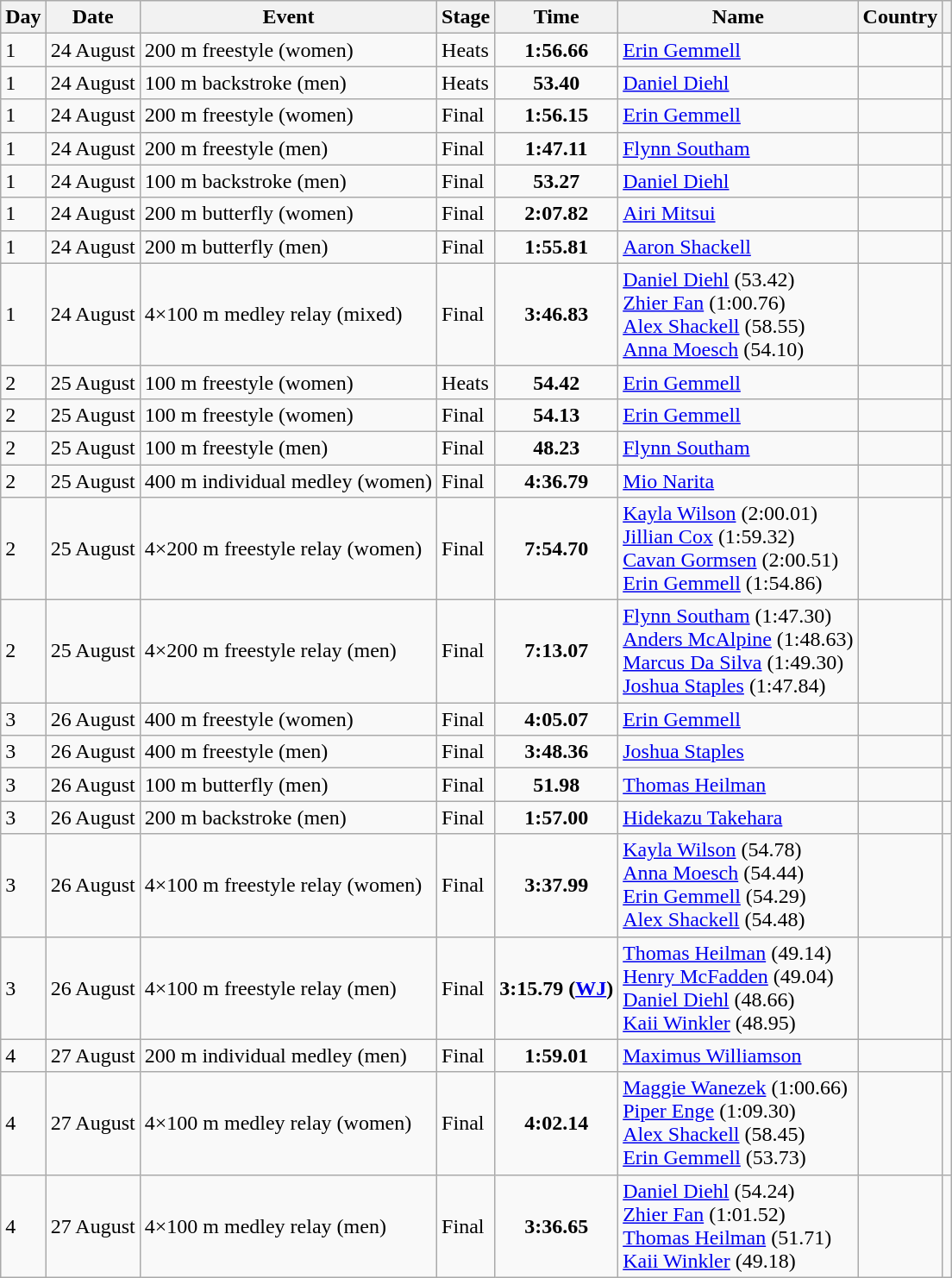<table class="wikitable sortable">
<tr>
<th>Day</th>
<th>Date</th>
<th>Event</th>
<th>Stage</th>
<th>Time</th>
<th>Name</th>
<th>Country</th>
<th></th>
</tr>
<tr>
<td>1</td>
<td>24 August</td>
<td>200 m freestyle (women)</td>
<td>Heats</td>
<td style="text-align:center;"><strong>1:56.66</strong></td>
<td><a href='#'>Erin Gemmell</a></td>
<td></td>
<td style="text-align:center;"></td>
</tr>
<tr>
<td>1</td>
<td>24 August</td>
<td>100 m backstroke (men)</td>
<td>Heats</td>
<td style="text-align:center;"><strong>53.40</strong></td>
<td><a href='#'>Daniel Diehl</a></td>
<td></td>
<td style="text-align:center;"></td>
</tr>
<tr>
<td>1</td>
<td>24 August</td>
<td>200 m freestyle (women)</td>
<td>Final</td>
<td style="text-align:center;"><strong>1:56.15</strong></td>
<td><a href='#'>Erin Gemmell</a></td>
<td></td>
<td style="text-align:center;"></td>
</tr>
<tr>
<td>1</td>
<td>24 August</td>
<td>200 m freestyle (men)</td>
<td>Final</td>
<td style="text-align:center;"><strong>1:47.11</strong></td>
<td><a href='#'>Flynn Southam</a></td>
<td></td>
<td style="text-align:center;"></td>
</tr>
<tr>
<td>1</td>
<td>24 August</td>
<td>100 m backstroke (men)</td>
<td>Final</td>
<td style="text-align:center;"><strong>53.27</strong></td>
<td><a href='#'>Daniel Diehl</a></td>
<td></td>
<td style="text-align:center;"></td>
</tr>
<tr>
<td>1</td>
<td>24 August</td>
<td>200 m butterfly (women)</td>
<td>Final</td>
<td style="text-align:center;"><strong>2:07.82</strong></td>
<td><a href='#'>Airi Mitsui</a></td>
<td></td>
<td style="text-align:center;"></td>
</tr>
<tr>
<td>1</td>
<td>24 August</td>
<td>200 m butterfly (men)</td>
<td>Final</td>
<td style="text-align:center;"><strong>1:55.81</strong></td>
<td><a href='#'>Aaron Shackell</a></td>
<td></td>
<td style="text-align:center;"></td>
</tr>
<tr>
<td>1</td>
<td>24 August</td>
<td>4×100 m medley relay (mixed)</td>
<td>Final</td>
<td style="text-align:center;"><strong>3:46.83</strong></td>
<td><a href='#'>Daniel Diehl</a> (53.42)<br><a href='#'>Zhier Fan</a> (1:00.76)<br><a href='#'>Alex Shackell</a> (58.55)<br><a href='#'>Anna Moesch</a> (54.10)</td>
<td></td>
<td style="text-align:center;"></td>
</tr>
<tr>
<td>2</td>
<td>25 August</td>
<td>100 m freestyle (women)</td>
<td>Heats</td>
<td style="text-align:center;"><strong>54.42</strong></td>
<td><a href='#'>Erin Gemmell</a></td>
<td></td>
<td style="text-align:center;"></td>
</tr>
<tr>
<td>2</td>
<td>25 August</td>
<td>100 m freestyle (women)</td>
<td>Final</td>
<td style="text-align:center;"><strong>54.13</strong></td>
<td><a href='#'>Erin Gemmell</a></td>
<td></td>
<td style="text-align:center;"></td>
</tr>
<tr>
<td>2</td>
<td>25 August</td>
<td>100 m freestyle (men)</td>
<td>Final</td>
<td style="text-align:center;"><strong>48.23</strong></td>
<td><a href='#'>Flynn Southam</a></td>
<td></td>
<td style="text-align:center;"></td>
</tr>
<tr>
<td>2</td>
<td>25 August</td>
<td>400 m individual medley (women)</td>
<td>Final</td>
<td style="text-align:center;"><strong>4:36.79</strong></td>
<td><a href='#'>Mio Narita</a></td>
<td></td>
<td style="text-align:center;"></td>
</tr>
<tr>
<td>2</td>
<td>25 August</td>
<td>4×200 m freestyle relay (women)</td>
<td>Final</td>
<td style="text-align:center;"><strong>7:54.70</strong></td>
<td><a href='#'>Kayla Wilson</a> (2:00.01)<br><a href='#'>Jillian Cox</a> (1:59.32)<br><a href='#'>Cavan Gormsen</a> (2:00.51)<br><a href='#'>Erin Gemmell</a> (1:54.86)</td>
<td></td>
<td style="text-align:center;"></td>
</tr>
<tr>
<td>2</td>
<td>25 August</td>
<td>4×200 m freestyle relay (men)</td>
<td>Final</td>
<td style="text-align:center;"><strong>7:13.07</strong></td>
<td><a href='#'>Flynn Southam</a> (1:47.30)<br><a href='#'>Anders McAlpine</a> (1:48.63)<br><a href='#'>Marcus Da Silva</a> (1:49.30)<br><a href='#'>Joshua Staples</a> (1:47.84)</td>
<td></td>
<td style="text-align:center;"></td>
</tr>
<tr>
<td>3</td>
<td>26 August</td>
<td>400 m freestyle (women)</td>
<td>Final</td>
<td style="text-align:center;"><strong>4:05.07</strong></td>
<td><a href='#'>Erin Gemmell</a></td>
<td></td>
<td style="text-align:center;"></td>
</tr>
<tr>
<td>3</td>
<td>26 August</td>
<td>400 m freestyle (men)</td>
<td>Final</td>
<td style="text-align:center;"><strong>3:48.36</strong></td>
<td><a href='#'>Joshua Staples</a></td>
<td></td>
<td style="text-align:center;"></td>
</tr>
<tr>
<td>3</td>
<td>26 August</td>
<td>100 m butterfly (men)</td>
<td>Final</td>
<td style="text-align:center;"><strong>51.98</strong></td>
<td><a href='#'>Thomas Heilman</a></td>
<td></td>
<td style="text-align:center;"></td>
</tr>
<tr>
<td>3</td>
<td>26 August</td>
<td>200 m backstroke (men)</td>
<td>Final</td>
<td style="text-align:center;"><strong>1:57.00</strong></td>
<td><a href='#'>Hidekazu Takehara</a></td>
<td></td>
<td style="text-align:center;"></td>
</tr>
<tr>
<td>3</td>
<td>26 August</td>
<td>4×100 m freestyle relay (women)</td>
<td>Final</td>
<td style="text-align:center;"><strong>3:37.99</strong></td>
<td><a href='#'>Kayla Wilson</a> (54.78)<br><a href='#'>Anna Moesch</a> (54.44)<br><a href='#'>Erin Gemmell</a> (54.29)<br><a href='#'>Alex Shackell</a> (54.48)</td>
<td></td>
<td style="text-align:center;"></td>
</tr>
<tr>
<td>3</td>
<td>26 August</td>
<td>4×100 m freestyle relay (men)</td>
<td>Final</td>
<td style="text-align:center;"><strong>3:15.79 (<a href='#'>WJ</a>)</strong></td>
<td><a href='#'>Thomas Heilman</a> (49.14)<br><a href='#'>Henry McFadden</a> (49.04)<br><a href='#'>Daniel Diehl</a> (48.66)<br><a href='#'>Kaii Winkler</a> (48.95)</td>
<td></td>
<td style="text-align:center;"></td>
</tr>
<tr>
<td>4</td>
<td>27 August</td>
<td>200 m individual medley (men)</td>
<td>Final</td>
<td style="text-align:center;"><strong>1:59.01</strong></td>
<td><a href='#'>Maximus Williamson</a></td>
<td></td>
<td style="text-align:center;"></td>
</tr>
<tr>
<td>4</td>
<td>27 August</td>
<td>4×100 m medley relay (women)</td>
<td>Final</td>
<td style="text-align:center;"><strong>4:02.14</strong></td>
<td><a href='#'>Maggie Wanezek</a> (1:00.66)<br><a href='#'>Piper Enge</a> (1:09.30)<br><a href='#'>Alex Shackell</a> (58.45)<br><a href='#'>Erin Gemmell</a> (53.73)</td>
<td></td>
<td style="text-align:center;"></td>
</tr>
<tr>
<td>4</td>
<td>27 August</td>
<td>4×100 m medley relay (men)</td>
<td>Final</td>
<td style="text-align:center;"><strong>3:36.65</strong></td>
<td><a href='#'>Daniel Diehl</a> (54.24)<br><a href='#'>Zhier Fan</a> (1:01.52)<br><a href='#'>Thomas Heilman</a> (51.71)<br><a href='#'>Kaii Winkler</a> (49.18)</td>
<td></td>
<td style="text-align:center;"></td>
</tr>
</table>
